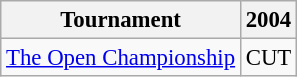<table class="wikitable" style="font-size:95%;text-align:center;">
<tr>
<th>Tournament</th>
<th>2004</th>
</tr>
<tr>
<td align=left><a href='#'>The Open Championship</a></td>
<td>CUT</td>
</tr>
</table>
